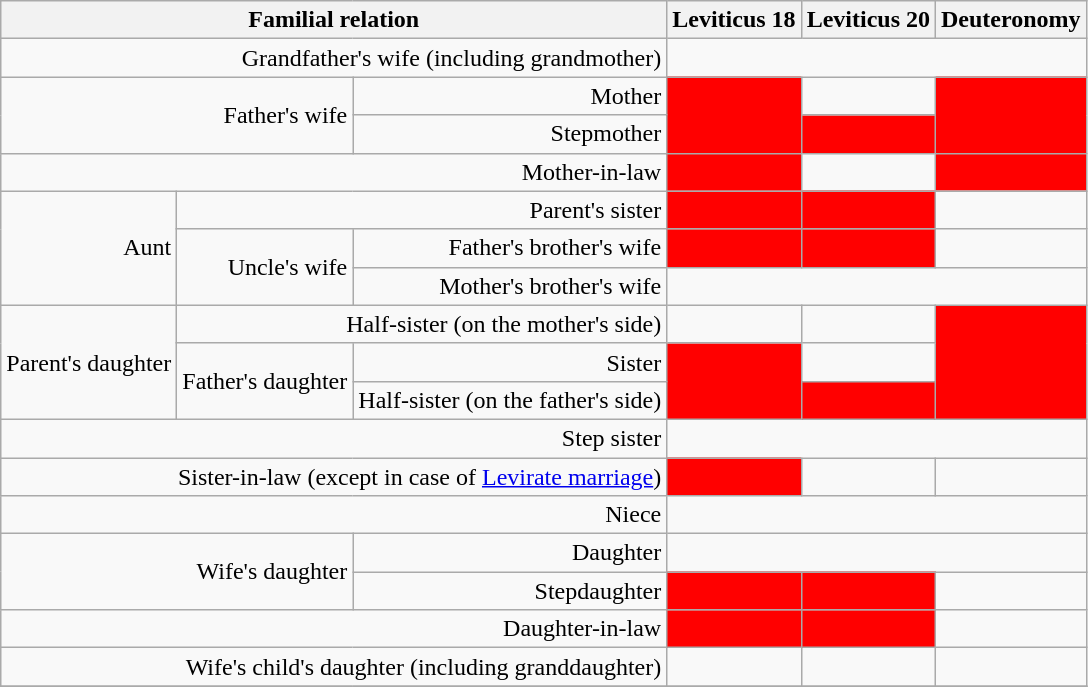<table border="1" class="wikitable" style="text-align:right">
<tr>
<th colspan="3">Familial relation</th>
<th>Leviticus 18</th>
<th>Leviticus 20</th>
<th>Deuteronomy</th>
</tr>
<tr>
<td colspan="3">Grandfather's wife (including grandmother)</td>
<td colspan="3"></td>
</tr>
<tr>
<td colspan="2" rowspan="2">Father's wife</td>
<td>Mother</td>
<td rowspan="2" style="background-color:red "></td>
<td></td>
<td rowspan="2" style="background-color:red "></td>
</tr>
<tr>
<td>Stepmother</td>
<td style="background-color:red"></td>
</tr>
<tr>
<td colspan="3">Mother-in-law</td>
<td style="background-color:red "></td>
<td></td>
<td style="background-color:red "></td>
</tr>
<tr>
<td rowspan="3">Aunt</td>
<td colspan="2">Parent's sister</td>
<td style="background-color:red "></td>
<td style="background-color:red "></td>
<td></td>
</tr>
<tr>
<td rowspan="2">Uncle's wife</td>
<td>Father's brother's wife</td>
<td style="background-color:red "></td>
<td style="background-color:red "></td>
<td></td>
</tr>
<tr>
<td>Mother's brother's wife</td>
<td colspan="3"></td>
</tr>
<tr>
<td rowspan="3">Parent's daughter</td>
<td colspan="2">Half-sister (on the mother's side)</td>
<td></td>
<td></td>
<td rowspan="3" style="background-color:red "></td>
</tr>
<tr>
<td rowspan="2">Father's daughter</td>
<td>Sister</td>
<td rowspan="2" style="background-color:red "></td>
<td></td>
</tr>
<tr>
<td>Half-sister (on the father's side)</td>
<td style="background-color:red "></td>
</tr>
<tr>
<td colspan="3">Step sister</td>
<td colspan="3"></td>
</tr>
<tr>
<td colspan="3">Sister-in-law (except in case of <a href='#'>Levirate marriage</a>)</td>
<td style="background-color:red "></td>
<td></td>
<td></td>
</tr>
<tr>
<td colspan="3">Niece</td>
<td colspan="3"></td>
</tr>
<tr>
<td colspan="2" rowspan="2">Wife's daughter</td>
<td>Daughter</td>
<td colspan="3"></td>
</tr>
<tr>
<td>Stepdaughter</td>
<td style="background-color:red "></td>
<td style="background-color:red "></td>
<td></td>
</tr>
<tr>
<td colspan="3">Daughter-in-law</td>
<td style="background-color:red "></td>
<td style="background-color:red "></td>
<td></td>
</tr>
<tr>
<td colspan="3">Wife's child's daughter (including granddaughter)</td>
<td style="background-color:"></td>
<td></td>
<td></td>
</tr>
<tr>
</tr>
</table>
